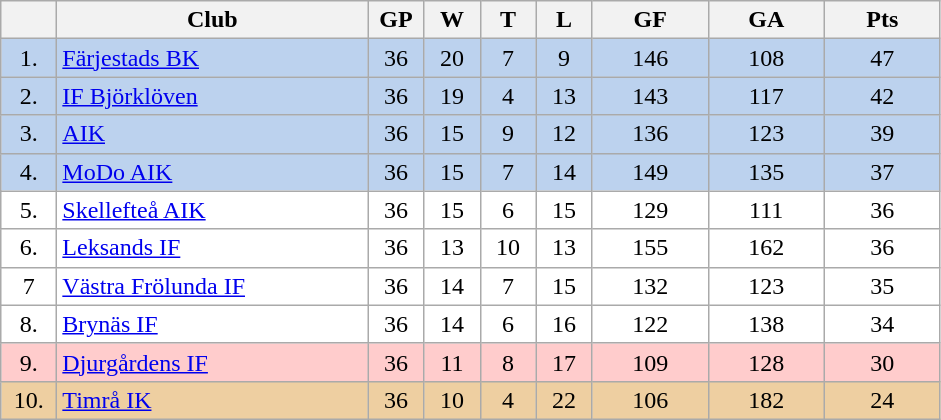<table class="wikitable">
<tr>
<th width="30"></th>
<th width="200">Club</th>
<th width="30">GP</th>
<th width="30">W</th>
<th width="30">T</th>
<th width="30">L</th>
<th width="70">GF</th>
<th width="70">GA</th>
<th width="70">Pts</th>
</tr>
<tr bgcolor="#BCD2EE" align="center">
<td>1.</td>
<td align="left"><a href='#'>Färjestads BK</a></td>
<td>36</td>
<td>20</td>
<td>7</td>
<td>9</td>
<td>146</td>
<td>108</td>
<td>47</td>
</tr>
<tr bgcolor="#BCD2EE" align="center">
<td>2.</td>
<td align="left"><a href='#'>IF Björklöven</a></td>
<td>36</td>
<td>19</td>
<td>4</td>
<td>13</td>
<td>143</td>
<td>117</td>
<td>42</td>
</tr>
<tr bgcolor="#BCD2EE" align="center">
<td>3.</td>
<td align="left"><a href='#'>AIK</a></td>
<td>36</td>
<td>15</td>
<td>9</td>
<td>12</td>
<td>136</td>
<td>123</td>
<td>39</td>
</tr>
<tr bgcolor="#BCD2EE" align="center">
<td>4.</td>
<td align="left"><a href='#'>MoDo AIK</a></td>
<td>36</td>
<td>15</td>
<td>7</td>
<td>14</td>
<td>149</td>
<td>135</td>
<td>37</td>
</tr>
<tr bgcolor="#FFFFFF" align="center">
<td>5.</td>
<td align="left"><a href='#'>Skellefteå AIK</a></td>
<td>36</td>
<td>15</td>
<td>6</td>
<td>15</td>
<td>129</td>
<td>111</td>
<td>36</td>
</tr>
<tr bgcolor="#FFFFFF" align="center">
<td>6.</td>
<td align="left"><a href='#'>Leksands IF</a></td>
<td>36</td>
<td>13</td>
<td>10</td>
<td>13</td>
<td>155</td>
<td>162</td>
<td>36</td>
</tr>
<tr bgcolor="#FFFFFF" align="center">
<td>7</td>
<td align="left"><a href='#'>Västra Frölunda IF</a></td>
<td>36</td>
<td>14</td>
<td>7</td>
<td>15</td>
<td>132</td>
<td>123</td>
<td>35</td>
</tr>
<tr bgcolor="#FFFFFF" align="center">
<td>8.</td>
<td align="left"><a href='#'>Brynäs IF</a></td>
<td>36</td>
<td>14</td>
<td>6</td>
<td>16</td>
<td>122</td>
<td>138</td>
<td>34</td>
</tr>
<tr bgcolor="#ffcccc" align="center">
<td>9.</td>
<td align="left"><a href='#'>Djurgårdens IF</a></td>
<td>36</td>
<td>11</td>
<td>8</td>
<td>17</td>
<td>109</td>
<td>128</td>
<td>30</td>
</tr>
<tr bgcolor="#EECFA1" align="center">
<td>10.</td>
<td align="left"><a href='#'>Timrå IK</a></td>
<td>36</td>
<td>10</td>
<td>4</td>
<td>22</td>
<td>106</td>
<td>182</td>
<td>24</td>
</tr>
</table>
